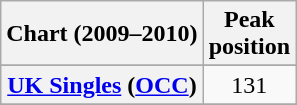<table class="wikitable sortable plainrowheaders" style="text-align:center;">
<tr>
<th scope="col">Chart (2009–2010)</th>
<th scope="col">Peak<br>position</th>
</tr>
<tr>
</tr>
<tr>
<th scope="row"><a href='#'>UK Singles</a> (<a href='#'>OCC</a>)</th>
<td>131</td>
</tr>
<tr>
</tr>
<tr>
</tr>
<tr>
</tr>
<tr>
</tr>
</table>
